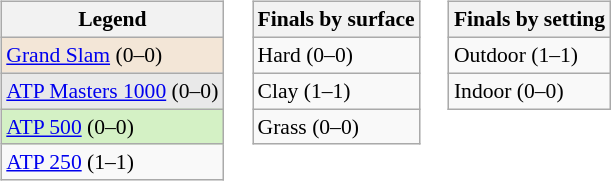<table>
<tr valign=top>
<td><br><table class="wikitable" style=font-size:90%>
<tr>
<th>Legend</th>
</tr>
<tr style="background:#f3e6d7;">
<td><a href='#'>Grand Slam</a> (0–0)</td>
</tr>
<tr style="background:#e9e9e9;">
<td><a href='#'>ATP Masters 1000</a> (0–0)</td>
</tr>
<tr style="background:#d4f1c5;">
<td><a href='#'>ATP 500</a> (0–0)</td>
</tr>
<tr>
<td><a href='#'>ATP 250</a> (1–1)</td>
</tr>
</table>
</td>
<td><br><table class="wikitable" style=font-size:90%>
<tr>
<th>Finals by surface</th>
</tr>
<tr>
<td>Hard (0–0)</td>
</tr>
<tr>
<td>Clay (1–1)</td>
</tr>
<tr>
<td>Grass (0–0)</td>
</tr>
</table>
</td>
<td><br><table class="wikitable" style=font-size:90%>
<tr>
<th>Finals by setting</th>
</tr>
<tr>
<td>Outdoor (1–1)</td>
</tr>
<tr>
<td>Indoor (0–0)</td>
</tr>
</table>
</td>
</tr>
</table>
